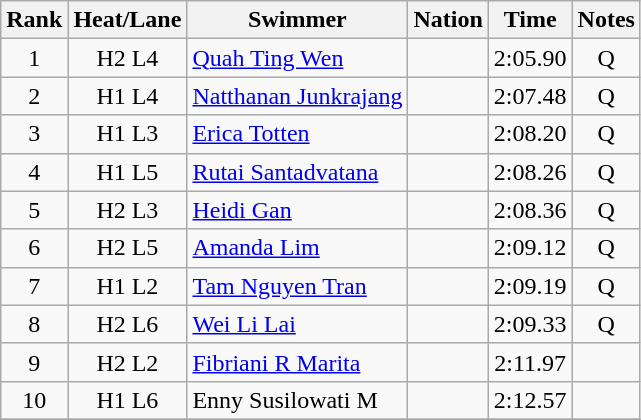<table class="wikitable sortable" style="text-align:center">
<tr>
<th>Rank</th>
<th>Heat/Lane</th>
<th>Swimmer</th>
<th>Nation</th>
<th>Time</th>
<th>Notes</th>
</tr>
<tr>
<td>1</td>
<td>H2 L4</td>
<td align=left><a href='#'>Quah Ting Wen</a></td>
<td align=left></td>
<td>2:05.90</td>
<td>Q</td>
</tr>
<tr>
<td>2</td>
<td>H1 L4</td>
<td align=left><a href='#'>Natthanan Junkrajang</a></td>
<td align=left></td>
<td>2:07.48</td>
<td>Q</td>
</tr>
<tr>
<td>3</td>
<td>H1 L3</td>
<td align=left><a href='#'>Erica Totten</a></td>
<td align=left></td>
<td>2:08.20</td>
<td>Q</td>
</tr>
<tr>
<td>4</td>
<td>H1 L5</td>
<td align=left><a href='#'>Rutai Santadvatana</a></td>
<td align=left></td>
<td>2:08.26</td>
<td>Q</td>
</tr>
<tr>
<td>5</td>
<td>H2 L3</td>
<td align=left><a href='#'>Heidi Gan</a></td>
<td align=left></td>
<td>2:08.36</td>
<td>Q</td>
</tr>
<tr>
<td>6</td>
<td>H2 L5</td>
<td align=left><a href='#'>Amanda Lim</a></td>
<td align=left></td>
<td>2:09.12</td>
<td>Q</td>
</tr>
<tr>
<td>7</td>
<td>H1 L2</td>
<td align=left><a href='#'>Tam Nguyen Tran</a></td>
<td align=left></td>
<td>2:09.19</td>
<td>Q</td>
</tr>
<tr>
<td>8</td>
<td>H2 L6</td>
<td align=left><a href='#'>Wei Li Lai</a></td>
<td align=left></td>
<td>2:09.33</td>
<td>Q</td>
</tr>
<tr>
<td>9</td>
<td>H2 L2</td>
<td align=left><a href='#'>Fibriani R Marita</a></td>
<td align=left></td>
<td>2:11.97</td>
<td></td>
</tr>
<tr>
<td>10</td>
<td>H1 L6</td>
<td align=left>Enny Susilowati M</td>
<td align=left></td>
<td>2:12.57</td>
<td></td>
</tr>
<tr>
</tr>
</table>
